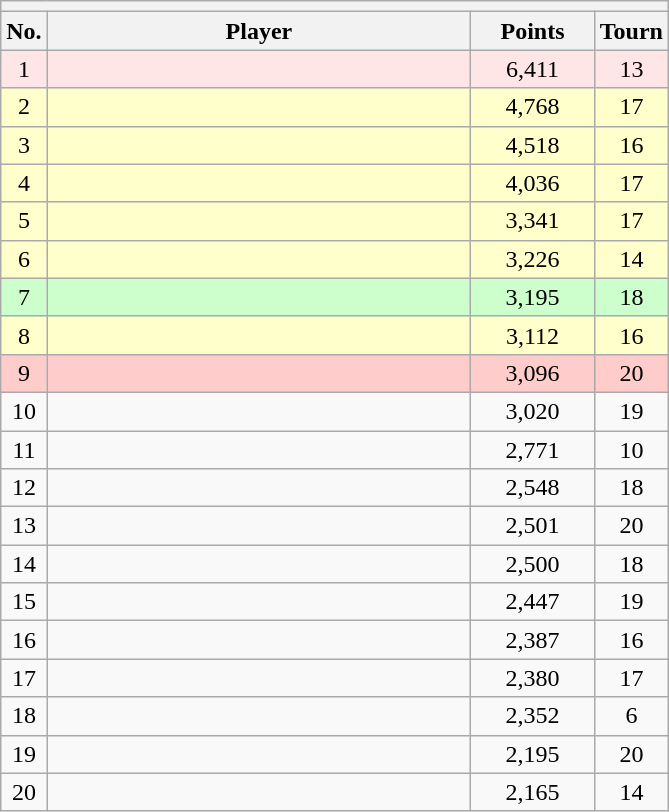<table class=wikitable style="text-align:center">
<tr>
<th colspan="4"></th>
</tr>
<tr>
<th width="20">No.</th>
<th width="275">Player</th>
<th width="75">Points</th>
<th width="15">Tourn</th>
</tr>
<tr bgcolor="#FFE6E6">
<td>1</td>
<td style="text-align:left"></td>
<td>6,411</td>
<td>13</td>
</tr>
<tr bgcolor="#ffffcc">
<td>2</td>
<td style="text-align:left"></td>
<td>4,768</td>
<td>17</td>
</tr>
<tr bgcolor="#ffffcc">
<td>3</td>
<td style="text-align:left"></td>
<td>4,518</td>
<td>16</td>
</tr>
<tr bgcolor="#ffffcc">
<td>4</td>
<td style="text-align:left"></td>
<td>4,036</td>
<td>17</td>
</tr>
<tr bgcolor="#ffffcc">
<td>5</td>
<td style="text-align:left"></td>
<td>3,341</td>
<td>17</td>
</tr>
<tr bgcolor="#ffffcc">
<td>6</td>
<td style="text-align:left"></td>
<td>3,226</td>
<td>14</td>
</tr>
<tr style="background:#cfc;">
<td>7</td>
<td style="text-align:left"></td>
<td>3,195</td>
<td>18</td>
</tr>
<tr bgcolor="#ffffcc">
<td>8</td>
<td style="text-align:left"></td>
<td>3,112</td>
<td>16</td>
</tr>
<tr style="background:#fcc;">
<td>9</td>
<td style="text-align:left"></td>
<td>3,096</td>
<td>20</td>
</tr>
<tr>
<td>10</td>
<td style="text-align:left"></td>
<td>3,020</td>
<td>19</td>
</tr>
<tr>
<td>11</td>
<td style="text-align:left"></td>
<td>2,771</td>
<td>10</td>
</tr>
<tr>
<td>12</td>
<td style="text-align:left"></td>
<td>2,548</td>
<td>18</td>
</tr>
<tr>
<td>13</td>
<td style="text-align:left"></td>
<td>2,501</td>
<td>20</td>
</tr>
<tr>
<td>14</td>
<td style="text-align:left"></td>
<td>2,500</td>
<td>18</td>
</tr>
<tr>
<td>15</td>
<td style="text-align:left"></td>
<td>2,447</td>
<td>19</td>
</tr>
<tr>
<td>16</td>
<td style="text-align:left"></td>
<td>2,387</td>
<td>16</td>
</tr>
<tr>
<td>17</td>
<td style="text-align:left"></td>
<td>2,380</td>
<td>17</td>
</tr>
<tr>
<td>18</td>
<td style="text-align:left"></td>
<td>2,352</td>
<td>6</td>
</tr>
<tr>
<td>19</td>
<td style="text-align:left"></td>
<td>2,195</td>
<td>20</td>
</tr>
<tr>
<td>20</td>
<td style="text-align:left"></td>
<td>2,165</td>
<td>14</td>
</tr>
</table>
